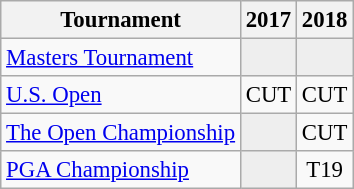<table class="wikitable" style="font-size:95%;text-align:center;">
<tr>
<th>Tournament</th>
<th>2017</th>
<th>2018</th>
</tr>
<tr>
<td align=left><a href='#'>Masters Tournament</a></td>
<td style="background:#eeeeee;"></td>
<td style="background:#eeeeee;"></td>
</tr>
<tr>
<td align=left><a href='#'>U.S. Open</a></td>
<td>CUT</td>
<td>CUT</td>
</tr>
<tr>
<td align=left><a href='#'>The Open Championship</a></td>
<td style="background:#eeeeee;"></td>
<td>CUT</td>
</tr>
<tr>
<td align=left><a href='#'>PGA Championship</a></td>
<td style="background:#eeeeee;"></td>
<td>T19</td>
</tr>
</table>
